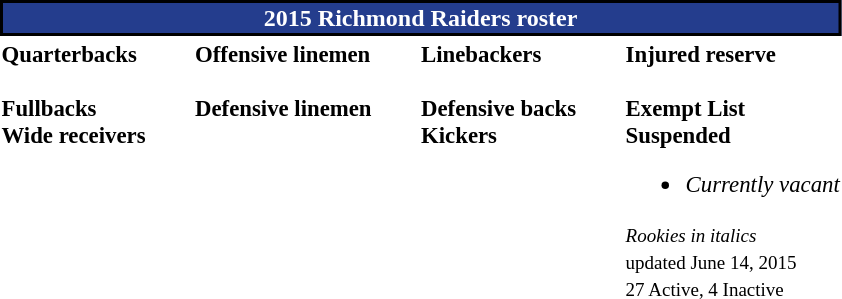<table class="toccolours" style="text-align: left;">
<tr>
<th colspan="7" style="background-color:#243D8D; border:2px  solid #000000; color:white; text-align:center;"><strong>2015 Richmond Raiders roster</strong></th>
</tr>
<tr>
<td style="font-size: 95%;vertical-align:top;"><strong>Quarterbacks</strong><br>
<br><strong>Fullbacks</strong>
<br><strong>Wide receivers</strong>





</td>
<td style="width: 25px;"></td>
<td style="font-size: 95%;vertical-align:top;"><strong>Offensive linemen</strong><br>



<br><strong>Defensive linemen</strong>




</td>
<td style="width: 25px;"></td>
<td style="font-size: 95%;vertical-align:top;"><strong>Linebackers</strong><br>
<br><strong>Defensive backs</strong>




<br><strong>Kickers</strong>
</td>
<td style="width: 25px;"></td>
<td style="font-size: 95%;vertical-align:top;"><strong>Injured reserve</strong><br><br><strong>Exempt List</strong>


<br><strong>Suspended</strong><ul><li><em>Currently vacant</em></li></ul><small><em>Rookies in italics</em><br> updated June 14, 2015</small><br>
<small>27 Active, 4 Inactive</small></td>
</tr>
<tr>
</tr>
</table>
